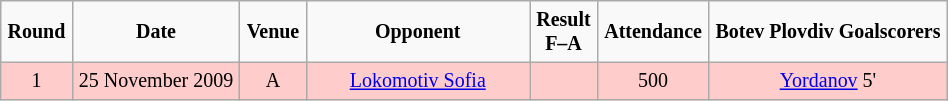<table border="2" cellpadding="4" cellspacing="0" style="text-align:center; background: #f9f9f9; border: 1px #aaa solid; border-collapse: collapse; font-size: smaller;">
<tr>
<th>Round</th>
<th>Date</th>
<th>Venue</th>
<th width="140px">Opponent</th>
<th>Result<br>F–A</th>
<th>Attendance</th>
<th>Botev Plovdiv Goalscorers</th>
</tr>
<tr bgcolor="#FFCCCC">
<td>1</td>
<td>25 November 2009</td>
<td>A</td>
<td><a href='#'>Lokomotiv Sofia</a></td>
<td></td>
<td>500</td>
<td><a href='#'>Yordanov</a> 5'</td>
</tr>
</table>
